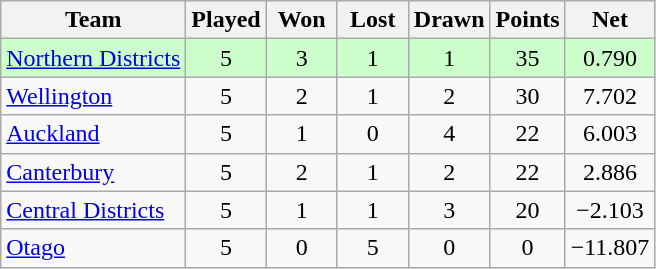<table class="wikitable" style="text-align:center;">
<tr>
<th>Team</th>
<th style="width:40px;">Played</th>
<th style="width:40px;">Won</th>
<th style="width:40px;">Lost</th>
<th style="width:40px;">Drawn</th>
<th style="width:40px;">Points</th>
<th style="width:40px;">Net </th>
</tr>
<tr style="background:#cfc">
<td style="text-align:left;"><a href='#'>Northern Districts</a></td>
<td>5</td>
<td>3</td>
<td>1</td>
<td>1</td>
<td>35</td>
<td>0.790</td>
</tr>
<tr>
<td style="text-align:left;"><a href='#'>Wellington</a></td>
<td>5</td>
<td>2</td>
<td>1</td>
<td>2</td>
<td>30</td>
<td>7.702</td>
</tr>
<tr>
<td style="text-align:left;"><a href='#'>Auckland</a></td>
<td>5</td>
<td>1</td>
<td>0</td>
<td>4</td>
<td>22</td>
<td>6.003</td>
</tr>
<tr>
<td style="text-align:left;"><a href='#'>Canterbury</a></td>
<td>5</td>
<td>2</td>
<td>1</td>
<td>2</td>
<td>22</td>
<td>2.886</td>
</tr>
<tr>
<td style="text-align:left;"><a href='#'>Central Districts</a></td>
<td>5</td>
<td>1</td>
<td>1</td>
<td>3</td>
<td>20</td>
<td>−2.103</td>
</tr>
<tr>
<td style="text-align:left;"><a href='#'>Otago</a></td>
<td>5</td>
<td>0</td>
<td>5</td>
<td>0</td>
<td>0</td>
<td>−11.807</td>
</tr>
</table>
